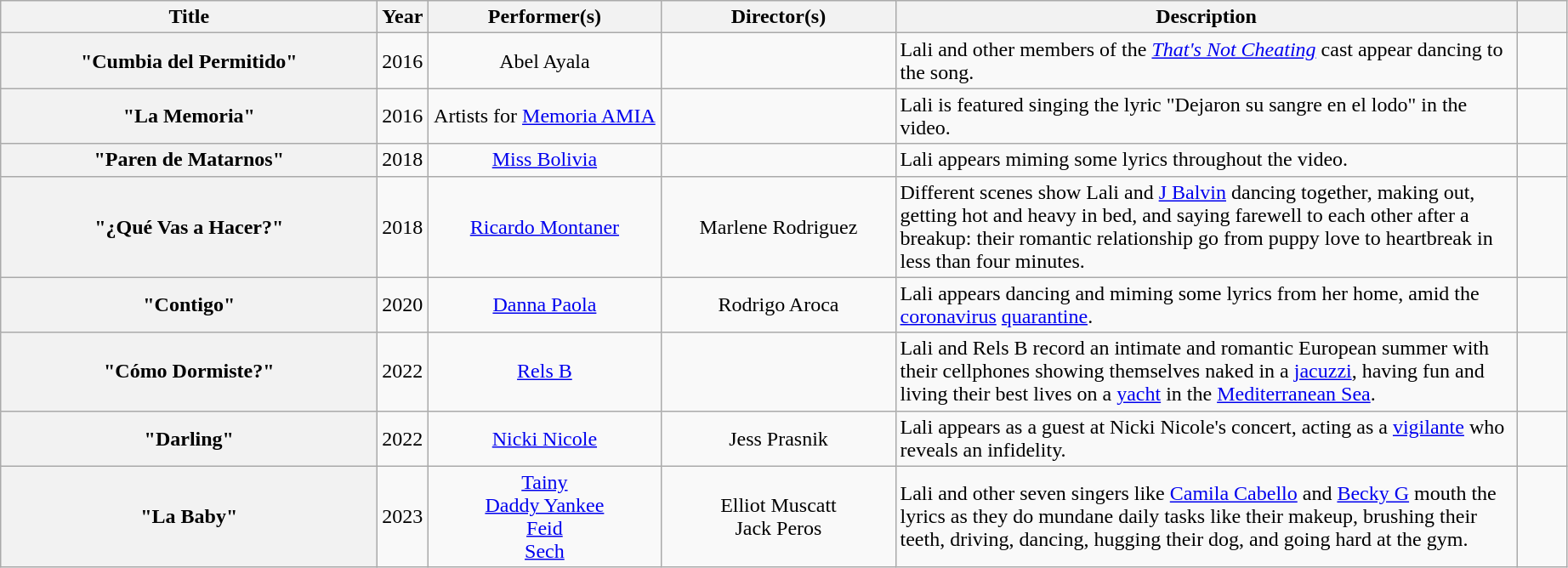<table class="wikitable sortable plainrowheaders" style="text-align: center;">
<tr>
<th scope="col" style="width: 18em;">Title</th>
<th scope="col" style="width: 2em;">Year</th>
<th scope="col" style="width: 11em;">Performer(s)</th>
<th scope="col" style="width: 11em;">Director(s)</th>
<th scope="col" style="width: 30em;" class="unsortable">Description</th>
<th scope="col" style="width: 2em;" class="unsortable"></th>
</tr>
<tr>
<th scope="row">"Cumbia del Permitido"</th>
<td>2016</td>
<td>Abel Ayala</td>
<td></td>
<td style="text-align:left;">Lali and other members of the <em><a href='#'>That's Not Cheating</a></em> cast appear dancing to the song.</td>
<td style="text-align:center;"></td>
</tr>
<tr>
<th scope="row">"La Memoria"</th>
<td>2016</td>
<td>Artists for <a href='#'>Memoria AMIA</a></td>
<td></td>
<td style="text-align:left;">Lali is featured singing the lyric "Dejaron su sangre en el lodo" in the video.</td>
<td style="text-align:center;"></td>
</tr>
<tr>
<th scope="row">"Paren de Matarnos"</th>
<td>2018</td>
<td><a href='#'>Miss Bolivia</a></td>
<td></td>
<td style="text-align:left;">Lali appears miming some lyrics throughout the video.</td>
<td style="text-align:center;"></td>
</tr>
<tr>
<th scope="row">"¿Qué Vas a Hacer?"</th>
<td>2018</td>
<td><a href='#'>Ricardo Montaner</a></td>
<td>Marlene Rodriguez</td>
<td style="text-align:left;">Different scenes show Lali and <a href='#'>J Balvin</a> dancing together, making out, getting hot and heavy in bed, and saying farewell to each other after a breakup: their romantic relationship go from puppy love to heartbreak in less than four minutes.</td>
<td style="text-align:center;"></td>
</tr>
<tr>
<th scope="row">"Contigo"</th>
<td>2020</td>
<td><a href='#'>Danna Paola</a></td>
<td>Rodrigo Aroca</td>
<td style="text-align:left;">Lali appears dancing and miming some lyrics from her home, amid the <a href='#'>coronavirus</a> <a href='#'>quarantine</a>.</td>
<td style="text-align:center;"></td>
</tr>
<tr>
<th scope="row">"Cómo Dormiste?"</th>
<td>2022</td>
<td><a href='#'>Rels B</a></td>
<td></td>
<td style="text-align:left;">Lali and Rels B record an intimate and romantic European summer with their cellphones showing themselves naked in a <a href='#'>jacuzzi</a>, having fun and living their best lives on a <a href='#'>yacht</a> in the <a href='#'>Mediterranean Sea</a>.</td>
<td style="text-align:center;"></td>
</tr>
<tr>
<th scope="row">"Darling"</th>
<td>2022</td>
<td><a href='#'>Nicki Nicole</a></td>
<td>Jess Prasnik</td>
<td style="text-align:left;">Lali appears as a guest at Nicki Nicole's concert, acting as a <a href='#'>vigilante</a> who reveals an infidelity.</td>
<td></td>
</tr>
<tr>
<th scope="row">"La Baby"</th>
<td>2023</td>
<td><a href='#'>Tainy</a><br><a href='#'>Daddy Yankee</a><br><a href='#'>Feid</a><br><a href='#'>Sech</a></td>
<td>Elliot Muscatt<br>Jack Peros</td>
<td style="text-align:left;">Lali and other seven singers like <a href='#'>Camila Cabello</a> and <a href='#'>Becky G</a> mouth the lyrics as they do mundane daily tasks like their makeup, brushing their teeth, driving, dancing, hugging their dog, and going hard at the gym.</td>
<td></td>
</tr>
</table>
